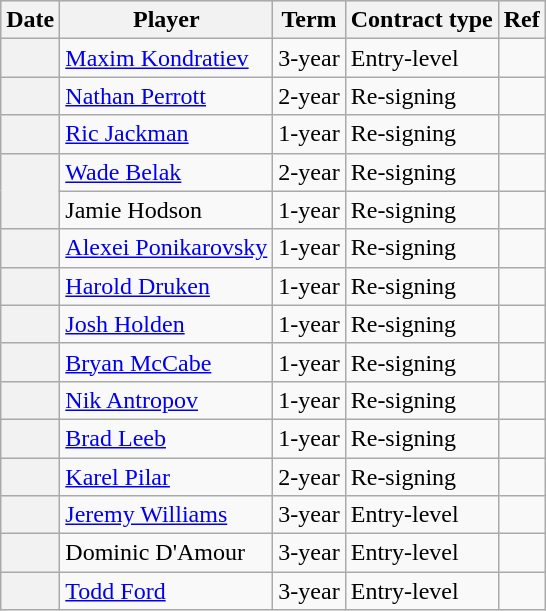<table class="wikitable plainrowheaders">
<tr style="background:#ddd; text-align:center;">
<th>Date</th>
<th>Player</th>
<th>Term</th>
<th>Contract type</th>
<th>Ref</th>
</tr>
<tr>
<th scope="row"></th>
<td><a href='#'>Maxim Kondratiev</a></td>
<td>3-year</td>
<td>Entry-level</td>
<td></td>
</tr>
<tr>
<th scope="row"></th>
<td><a href='#'>Nathan Perrott</a></td>
<td>2-year</td>
<td>Re-signing</td>
<td></td>
</tr>
<tr>
<th scope="row"></th>
<td><a href='#'>Ric Jackman</a></td>
<td>1-year</td>
<td>Re-signing</td>
<td></td>
</tr>
<tr>
<th scope="row" rowspan=2></th>
<td><a href='#'>Wade Belak</a></td>
<td>2-year</td>
<td>Re-signing</td>
<td></td>
</tr>
<tr>
<td>Jamie Hodson</td>
<td>1-year</td>
<td>Re-signing</td>
<td></td>
</tr>
<tr>
<th scope="row"></th>
<td><a href='#'>Alexei Ponikarovsky</a></td>
<td>1-year</td>
<td>Re-signing</td>
<td></td>
</tr>
<tr>
<th scope="row"></th>
<td><a href='#'>Harold Druken</a></td>
<td>1-year</td>
<td>Re-signing</td>
<td></td>
</tr>
<tr>
<th scope="row"></th>
<td><a href='#'>Josh Holden</a></td>
<td>1-year</td>
<td>Re-signing</td>
<td></td>
</tr>
<tr>
<th scope="row"></th>
<td><a href='#'>Bryan McCabe</a></td>
<td>1-year</td>
<td>Re-signing</td>
<td></td>
</tr>
<tr>
<th scope="row"></th>
<td><a href='#'>Nik Antropov</a></td>
<td>1-year</td>
<td>Re-signing</td>
<td></td>
</tr>
<tr>
<th scope="row"></th>
<td><a href='#'>Brad Leeb</a></td>
<td>1-year</td>
<td>Re-signing</td>
<td></td>
</tr>
<tr>
<th scope="row"></th>
<td><a href='#'>Karel Pilar</a></td>
<td>2-year</td>
<td>Re-signing</td>
<td></td>
</tr>
<tr>
<th scope="row"></th>
<td><a href='#'>Jeremy Williams</a></td>
<td>3-year</td>
<td>Entry-level</td>
<td></td>
</tr>
<tr>
<th scope="row"></th>
<td>Dominic D'Amour</td>
<td>3-year</td>
<td>Entry-level</td>
<td></td>
</tr>
<tr>
<th scope="row"></th>
<td><a href='#'>Todd Ford</a></td>
<td>3-year</td>
<td>Entry-level</td>
<td></td>
</tr>
</table>
